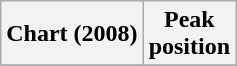<table class="wikitable sortable plainrowheaders">
<tr>
<th>Chart (2008)</th>
<th>Peak<br>position</th>
</tr>
<tr>
</tr>
</table>
